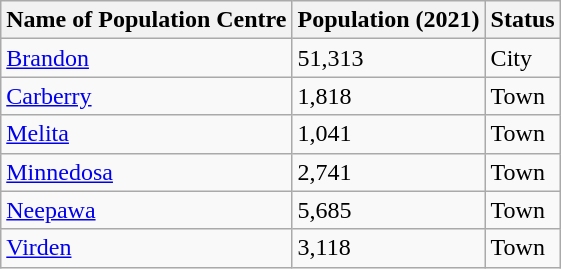<table class="wikitable sortable">
<tr>
<th>Name of Population Centre</th>
<th>Population (2021)</th>
<th>Status</th>
</tr>
<tr>
<td><a href='#'>Brandon</a></td>
<td>51,313</td>
<td>City</td>
</tr>
<tr>
<td><a href='#'>Carberry</a></td>
<td>1,818</td>
<td>Town</td>
</tr>
<tr>
<td><a href='#'>Melita</a></td>
<td>1,041</td>
<td>Town</td>
</tr>
<tr>
<td><a href='#'>Minnedosa</a></td>
<td>2,741</td>
<td>Town</td>
</tr>
<tr>
<td><a href='#'>Neepawa</a></td>
<td>5,685</td>
<td>Town</td>
</tr>
<tr>
<td><a href='#'>Virden</a></td>
<td>3,118</td>
<td>Town</td>
</tr>
</table>
